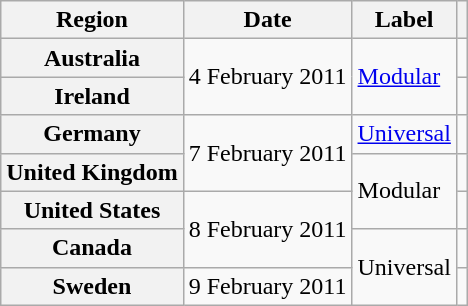<table class="wikitable plainrowheaders">
<tr>
<th scope="col">Region</th>
<th scope="col">Date</th>
<th scope="col">Label</th>
<th scope="col"></th>
</tr>
<tr>
<th scope="row">Australia</th>
<td rowspan="2">4 February 2011</td>
<td rowspan="2"><a href='#'>Modular</a></td>
<td align="center"></td>
</tr>
<tr>
<th scope="row">Ireland</th>
<td align="center"></td>
</tr>
<tr>
<th scope="row">Germany</th>
<td rowspan="2">7 February 2011</td>
<td><a href='#'>Universal</a></td>
<td align="center"></td>
</tr>
<tr>
<th scope="row">United Kingdom</th>
<td rowspan="2">Modular</td>
<td align="center"></td>
</tr>
<tr>
<th scope="row">United States</th>
<td rowspan="2">8 February 2011</td>
<td align="center"></td>
</tr>
<tr>
<th scope="row">Canada</th>
<td rowspan="2">Universal</td>
<td align="center"></td>
</tr>
<tr>
<th scope="row">Sweden</th>
<td>9 February 2011</td>
<td align="center"></td>
</tr>
</table>
